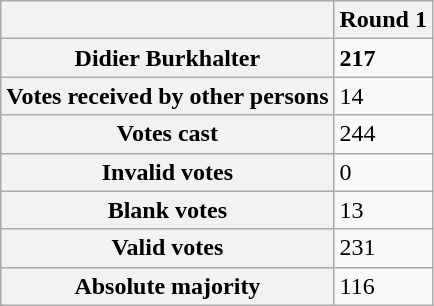<table class="wikitable">
<tr>
<th></th>
<th>Round 1</th>
</tr>
<tr>
<th>Didier Burkhalter</th>
<td><strong>217</strong></td>
</tr>
<tr>
<th>Votes received by other persons</th>
<td>14</td>
</tr>
<tr>
<th>Votes cast</th>
<td>244</td>
</tr>
<tr>
<th>Invalid votes</th>
<td>0</td>
</tr>
<tr>
<th>Blank votes</th>
<td>13</td>
</tr>
<tr>
<th>Valid votes</th>
<td>231</td>
</tr>
<tr>
<th>Absolute majority</th>
<td>116</td>
</tr>
</table>
